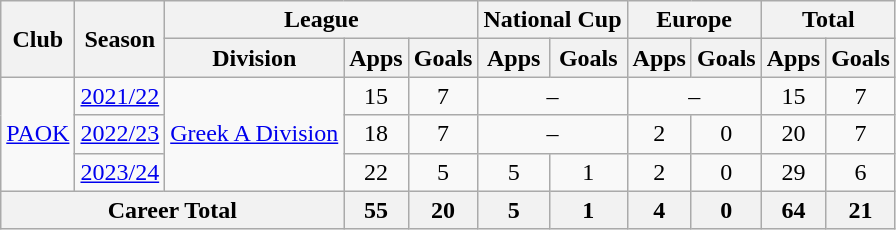<table class="wikitable" style="text-align:center">
<tr>
<th rowspan="2">Club</th>
<th rowspan="2">Season</th>
<th colspan="3">League</th>
<th colspan="2">National Cup</th>
<th colspan="2">Europe</th>
<th colspan="2">Total</th>
</tr>
<tr>
<th>Division</th>
<th>Apps</th>
<th>Goals</th>
<th>Apps</th>
<th>Goals</th>
<th>Apps</th>
<th>Goals</th>
<th>Apps</th>
<th>Goals</th>
</tr>
<tr>
<td rowspan="3"><a href='#'>PAOK</a></td>
<td><a href='#'>2021/22</a></td>
<td rowspan="3"><a href='#'>Greek A Division</a></td>
<td>15</td>
<td>7</td>
<td colspan="2">–</td>
<td colspan="2">–</td>
<td>15</td>
<td>7</td>
</tr>
<tr>
<td><a href='#'>2022/23</a></td>
<td>18</td>
<td>7</td>
<td colspan="2">–</td>
<td>2</td>
<td>0</td>
<td>20</td>
<td>7</td>
</tr>
<tr>
<td><a href='#'>2023/24</a></td>
<td>22</td>
<td>5</td>
<td>5</td>
<td>1</td>
<td>2</td>
<td>0</td>
<td>29</td>
<td>6</td>
</tr>
<tr>
<th colspan="3"><strong>Career Total</strong></th>
<th>55</th>
<th>20</th>
<th>5</th>
<th>1</th>
<th>4</th>
<th>0</th>
<th>64</th>
<th>21</th>
</tr>
</table>
